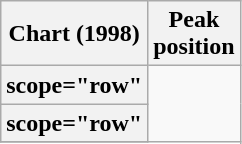<table class="wikitable plainrowheaders sortable">
<tr>
<th scope="col">Chart (1998)</th>
<th scope="col">Peak<br>position</th>
</tr>
<tr>
<th>scope="row" </th>
</tr>
<tr>
<th>scope="row" </th>
</tr>
<tr>
</tr>
</table>
